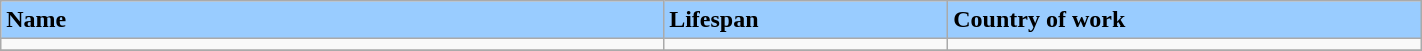<table class="wikitable" style="width:75%; background:light blue; color:black">
<tr>
<td width="35%" bgcolor="#99ccff"><strong>Name</strong></td>
<td width="15%" bgcolor="#99ccff"><strong> Lifespan</strong></td>
<td width="25%" bgcolor="#99ccff"><strong> Country of work </strong></td>
</tr>
<tr>
<td></td>
<td></td>
<td></td>
</tr>
<tr>
</tr>
</table>
